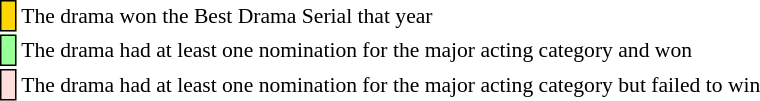<table class="toccolours" style="font-size: 90%; white-space: nowrap;">
<tr>
<td style="background:gold; border:1px solid black;">  </td>
<td>The drama won the Best Drama Serial that year</td>
</tr>
<tr>
<td style="background:#99FF99; border:1px solid black;">  </td>
<td>The drama had at least one nomination for the major acting category and won</td>
</tr>
<tr>
<td style="background:#FDD; border:1px solid black;">  </td>
<td>The drama had at least one nomination for the major acting category but failed to win</td>
</tr>
<tr>
</tr>
</table>
